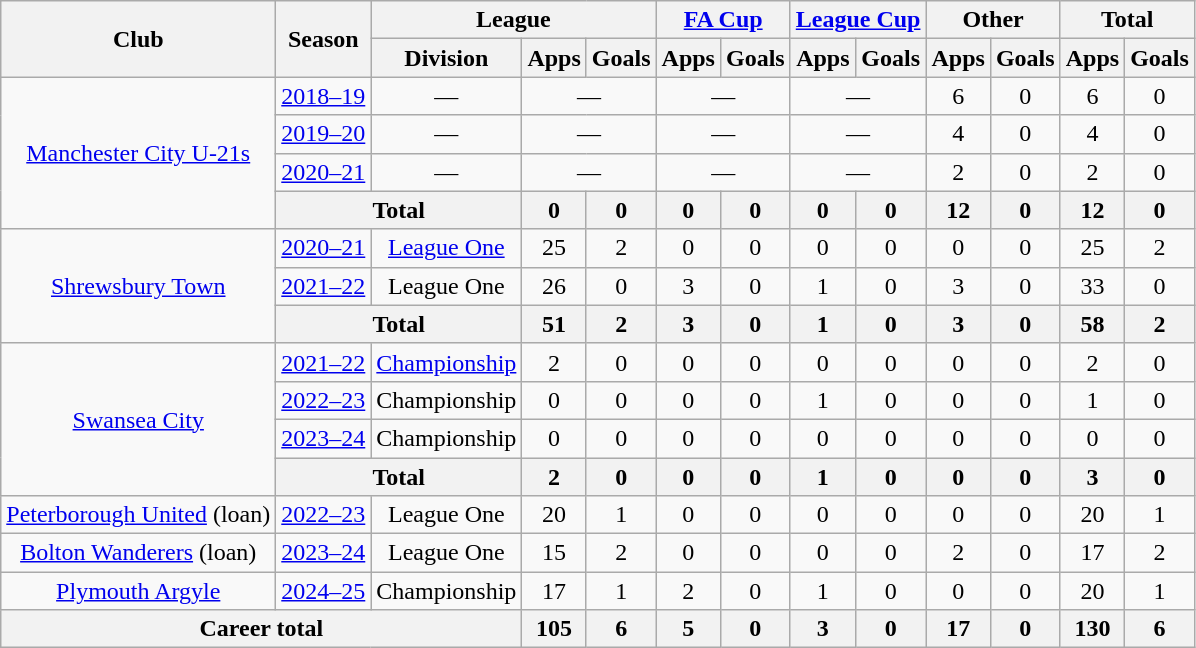<table class="wikitable" style="text-align: center">
<tr>
<th rowspan="2">Club</th>
<th rowspan="2">Season</th>
<th colspan="3">League</th>
<th colspan="2"><a href='#'>FA Cup</a></th>
<th colspan="2"><a href='#'>League Cup</a></th>
<th colspan="2">Other</th>
<th colspan="2">Total</th>
</tr>
<tr>
<th>Division</th>
<th>Apps</th>
<th>Goals</th>
<th>Apps</th>
<th>Goals</th>
<th>Apps</th>
<th>Goals</th>
<th>Apps</th>
<th>Goals</th>
<th>Apps</th>
<th>Goals</th>
</tr>
<tr>
<td rowspan=4><a href='#'>Manchester City U-21s</a></td>
<td><a href='#'>2018–19</a></td>
<td>—</td>
<td colspan="2">—</td>
<td colspan="2">—</td>
<td colspan="2">—</td>
<td>6</td>
<td>0</td>
<td>6</td>
<td>0</td>
</tr>
<tr>
<td><a href='#'>2019–20</a></td>
<td>—</td>
<td colspan="2">—</td>
<td colspan="2">—</td>
<td colspan="2">—</td>
<td>4</td>
<td>0</td>
<td>4</td>
<td>0</td>
</tr>
<tr>
<td><a href='#'>2020–21</a></td>
<td>—</td>
<td colspan="2">—</td>
<td colspan="2">—</td>
<td colspan="2">—</td>
<td>2</td>
<td>0</td>
<td>2</td>
<td>0</td>
</tr>
<tr>
<th colspan="2">Total</th>
<th>0</th>
<th>0</th>
<th>0</th>
<th>0</th>
<th>0</th>
<th>0</th>
<th>12</th>
<th>0</th>
<th>12</th>
<th>0</th>
</tr>
<tr>
<td rowspan=3><a href='#'>Shrewsbury Town</a></td>
<td><a href='#'>2020–21</a></td>
<td><a href='#'>League One</a></td>
<td>25</td>
<td>2</td>
<td>0</td>
<td>0</td>
<td>0</td>
<td>0</td>
<td>0</td>
<td>0</td>
<td>25</td>
<td>2</td>
</tr>
<tr>
<td><a href='#'>2021–22</a></td>
<td>League One</td>
<td>26</td>
<td>0</td>
<td>3</td>
<td>0</td>
<td>1</td>
<td>0</td>
<td>3</td>
<td>0</td>
<td>33</td>
<td>0</td>
</tr>
<tr>
<th colspan="2">Total</th>
<th>51</th>
<th>2</th>
<th>3</th>
<th>0</th>
<th>1</th>
<th>0</th>
<th>3</th>
<th>0</th>
<th>58</th>
<th>2</th>
</tr>
<tr>
<td rowspan=4><a href='#'>Swansea City</a></td>
<td><a href='#'>2021–22</a></td>
<td><a href='#'>Championship</a></td>
<td>2</td>
<td>0</td>
<td>0</td>
<td>0</td>
<td>0</td>
<td>0</td>
<td>0</td>
<td>0</td>
<td>2</td>
<td>0</td>
</tr>
<tr>
<td><a href='#'>2022–23</a></td>
<td>Championship</td>
<td>0</td>
<td>0</td>
<td>0</td>
<td>0</td>
<td>1</td>
<td>0</td>
<td>0</td>
<td>0</td>
<td>1</td>
<td>0</td>
</tr>
<tr>
<td><a href='#'>2023–24</a></td>
<td>Championship</td>
<td>0</td>
<td>0</td>
<td>0</td>
<td>0</td>
<td>0</td>
<td>0</td>
<td>0</td>
<td>0</td>
<td>0</td>
<td>0</td>
</tr>
<tr>
<th colspan="2">Total</th>
<th>2</th>
<th>0</th>
<th>0</th>
<th>0</th>
<th>1</th>
<th>0</th>
<th>0</th>
<th>0</th>
<th>3</th>
<th>0</th>
</tr>
<tr>
<td><a href='#'>Peterborough United</a> (loan)</td>
<td><a href='#'>2022–23</a></td>
<td>League One</td>
<td>20</td>
<td>1</td>
<td>0</td>
<td>0</td>
<td>0</td>
<td>0</td>
<td>0</td>
<td>0</td>
<td>20</td>
<td>1</td>
</tr>
<tr>
<td><a href='#'>Bolton Wanderers</a> (loan)</td>
<td><a href='#'>2023–24</a></td>
<td>League One</td>
<td>15</td>
<td>2</td>
<td>0</td>
<td>0</td>
<td>0</td>
<td>0</td>
<td>2</td>
<td>0</td>
<td>17</td>
<td>2</td>
</tr>
<tr>
<td><a href='#'>Plymouth Argyle</a></td>
<td><a href='#'>2024–25</a></td>
<td>Championship</td>
<td>17</td>
<td>1</td>
<td>2</td>
<td>0</td>
<td>1</td>
<td>0</td>
<td>0</td>
<td>0</td>
<td>20</td>
<td>1</td>
</tr>
<tr>
<th colspan="3">Career total</th>
<th>105</th>
<th>6</th>
<th>5</th>
<th>0</th>
<th>3</th>
<th>0</th>
<th>17</th>
<th>0</th>
<th>130</th>
<th>6</th>
</tr>
</table>
